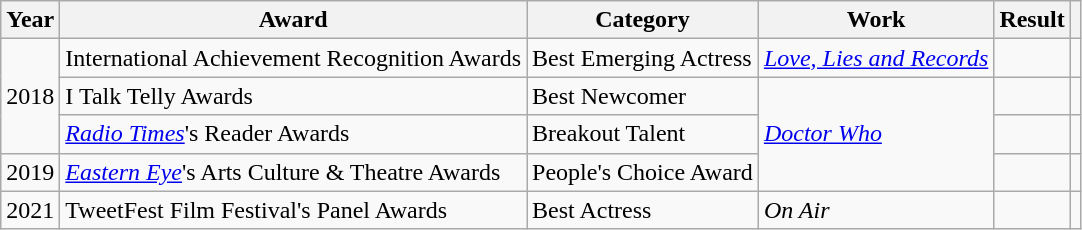<table class="wikitable">
<tr>
<th>Year</th>
<th>Award</th>
<th>Category</th>
<th>Work</th>
<th>Result</th>
<th></th>
</tr>
<tr>
<td rowspan="3">2018</td>
<td>International Achievement Recognition Awards</td>
<td>Best Emerging Actress</td>
<td><em><a href='#'>Love, Lies and Records</a></em></td>
<td></td>
<td style = "text-align: center;"></td>
</tr>
<tr>
<td>I Talk Telly Awards</td>
<td>Best Newcomer</td>
<td rowspan="3"><em><a href='#'>Doctor Who</a></em></td>
<td></td>
<td style = "text-align: center;"></td>
</tr>
<tr>
<td><em><a href='#'>Radio Times</a></em>'s Reader Awards</td>
<td>Breakout Talent</td>
<td></td>
<td style = "text-align: center;"></td>
</tr>
<tr>
<td>2019</td>
<td><em><a href='#'>Eastern Eye</a></em>'s Arts Culture & Theatre Awards</td>
<td>People's Choice Award</td>
<td></td>
<td style = "text-align: center;"></td>
</tr>
<tr>
<td>2021</td>
<td>TweetFest Film Festival's Panel Awards</td>
<td>Best Actress</td>
<td><em>On Air</em></td>
<td></td>
<td style = "text-align: center;"></td>
</tr>
</table>
